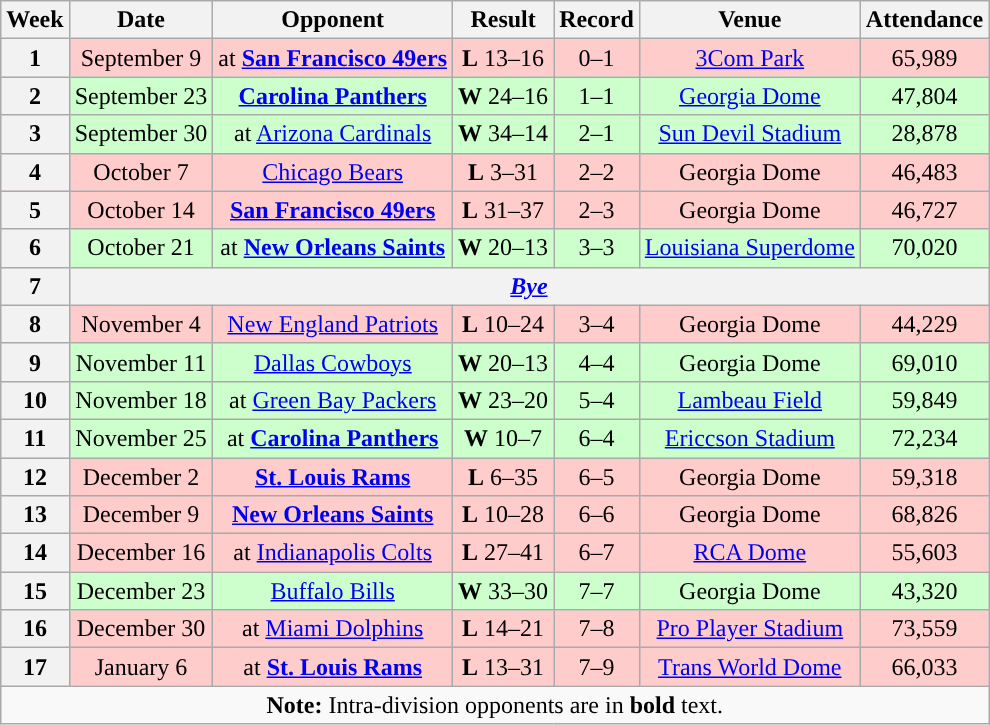<table class="wikitable" style="text-align:center">
<tr>
<th>Week</th>
<th>Date</th>
<th>Opponent</th>
<th>Result</th>
<th>Record</th>
<th>Venue</th>
<th>Attendance</th>
</tr>
<tr style="background:#fcc">
<th>1</th>
<td>September 9</td>
<td>at <strong><a href='#'>San Francisco 49ers</a></strong></td>
<td><strong>L</strong> 13–16 </td>
<td>0–1</td>
<td><a href='#'>3Com Park</a></td>
<td>65,989</td>
</tr>
<tr style="background:#cfc">
<th>2</th>
<td>September 23</td>
<td><strong><a href='#'>Carolina Panthers</a></strong></td>
<td><strong>W</strong> 24–16</td>
<td>1–1</td>
<td><a href='#'>Georgia Dome</a></td>
<td>47,804</td>
</tr>
<tr style="background:#cfc">
<th>3</th>
<td>September 30</td>
<td>at <a href='#'>Arizona Cardinals</a></td>
<td><strong>W</strong> 34–14</td>
<td>2–1</td>
<td><a href='#'>Sun Devil Stadium</a></td>
<td>28,878</td>
</tr>
<tr style="background:#fcc">
<th>4</th>
<td>October 7</td>
<td><a href='#'>Chicago Bears</a></td>
<td><strong>L</strong> 3–31</td>
<td>2–2</td>
<td>Georgia Dome</td>
<td>46,483</td>
</tr>
<tr style="background:#fcc">
<th>5</th>
<td>October 14</td>
<td><strong><a href='#'>San Francisco 49ers</a></strong></td>
<td><strong>L</strong> 31–37 </td>
<td>2–3</td>
<td>Georgia Dome</td>
<td>46,727</td>
</tr>
<tr style="background:#cfc">
<th>6</th>
<td>October 21</td>
<td>at <strong><a href='#'>New Orleans Saints</a></strong></td>
<td><strong>W</strong> 20–13</td>
<td>3–3</td>
<td><a href='#'>Louisiana Superdome</a></td>
<td>70,020</td>
</tr>
<tr>
<th>7</th>
<th colspan=7><em><a href='#'>Bye</a></em></th>
</tr>
<tr style="background:#fcc">
<th>8</th>
<td>November 4</td>
<td><a href='#'>New England Patriots</a></td>
<td><strong>L</strong> 10–24</td>
<td>3–4</td>
<td>Georgia Dome</td>
<td>44,229</td>
</tr>
<tr style="background:#cfc">
<th>9</th>
<td>November 11</td>
<td><a href='#'>Dallas Cowboys</a></td>
<td><strong>W</strong> 20–13</td>
<td>4–4</td>
<td>Georgia Dome</td>
<td>69,010</td>
</tr>
<tr style="background:#cfc">
<th>10</th>
<td>November 18</td>
<td>at <a href='#'>Green Bay Packers</a></td>
<td><strong>W</strong> 23–20</td>
<td>5–4</td>
<td><a href='#'>Lambeau Field</a></td>
<td>59,849</td>
</tr>
<tr style="background:#cfc">
<th>11</th>
<td>November 25</td>
<td>at <strong><a href='#'>Carolina Panthers</a></strong></td>
<td><strong>W</strong> 10–7</td>
<td>6–4</td>
<td><a href='#'>Ericcson Stadium</a></td>
<td>72,234</td>
</tr>
<tr style="background:#fcc">
<th>12</th>
<td>December 2</td>
<td><strong><a href='#'>St. Louis Rams</a></strong></td>
<td><strong>L</strong> 6–35</td>
<td>6–5</td>
<td>Georgia Dome</td>
<td>59,318</td>
</tr>
<tr style="background:#fcc">
<th>13</th>
<td>December 9</td>
<td><strong><a href='#'>New Orleans Saints</a></strong></td>
<td><strong>L</strong> 10–28</td>
<td>6–6</td>
<td>Georgia Dome</td>
<td>68,826</td>
</tr>
<tr style="background:#fcc">
<th>14</th>
<td>December 16</td>
<td>at <a href='#'>Indianapolis Colts</a></td>
<td><strong>L</strong> 27–41</td>
<td>6–7</td>
<td><a href='#'>RCA Dome</a></td>
<td>55,603</td>
</tr>
<tr style="background:#cfc">
<th>15</th>
<td>December 23</td>
<td><a href='#'>Buffalo Bills</a></td>
<td><strong>W</strong> 33–30</td>
<td>7–7</td>
<td>Georgia Dome</td>
<td>43,320</td>
</tr>
<tr style="background:#fcc">
<th>16</th>
<td>December 30</td>
<td>at <a href='#'>Miami Dolphins</a></td>
<td><strong>L</strong> 14–21</td>
<td>7–8</td>
<td><a href='#'>Pro Player Stadium</a></td>
<td>73,559</td>
</tr>
<tr style="background:#fcc">
<th>17</th>
<td>January 6</td>
<td>at <strong><a href='#'>St. Louis Rams</a></strong></td>
<td><strong>L</strong> 13–31</td>
<td>7–9</td>
<td><a href='#'>Trans World Dome</a></td>
<td>66,033</td>
</tr>
<tr>
<td colspan="7"><strong>Note:</strong> Intra-division opponents are in <strong>bold</strong> text.</td>
</tr>
</table>
